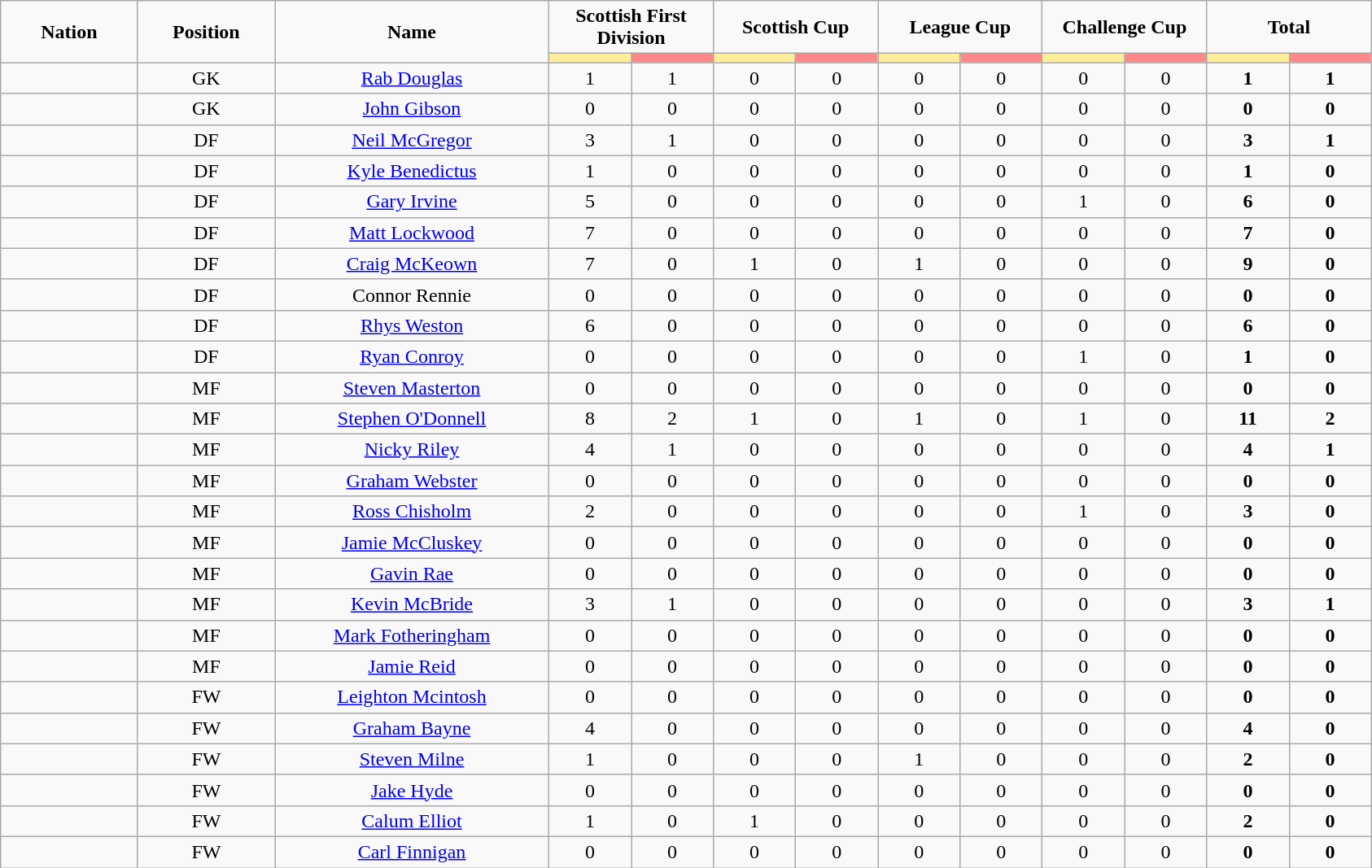<table class="wikitable" style="text-align:center;">
<tr style="text-align:center;">
<td rowspan="2"  style="width:10%; "><strong>Nation</strong></td>
<td rowspan="2"  style="width:10%; "><strong>Position</strong></td>
<td rowspan="2"  style="width:20%; "><strong>Name</strong></td>
<td colspan="2"><strong>Scottish First Division</strong></td>
<td colspan="2"><strong>Scottish Cup</strong></td>
<td colspan="2"><strong>League Cup</strong></td>
<td colspan="2"><strong>Challenge Cup</strong></td>
<td colspan="2"><strong>Total </strong></td>
</tr>
<tr>
<th style="width:60px; background:#fe9;"></th>
<th style="width:60px; background:#ff8888;"></th>
<th style="width:60px; background:#fe9;"></th>
<th style="width:60px; background:#ff8888;"></th>
<th style="width:60px; background:#fe9;"></th>
<th style="width:60px; background:#ff8888;"></th>
<th style="width:60px; background:#fe9;"></th>
<th style="width:60px; background:#ff8888;"></th>
<th style="width:60px; background:#fe9;"></th>
<th style="width:60px; background:#ff8888;"></th>
</tr>
<tr>
<td></td>
<td>GK</td>
<td><a href='#'>Rab Douglas</a></td>
<td>1</td>
<td>1</td>
<td>0</td>
<td>0</td>
<td>0</td>
<td>0</td>
<td>0</td>
<td>0</td>
<td><strong>1</strong></td>
<td><strong>1</strong></td>
</tr>
<tr>
<td></td>
<td>GK</td>
<td><a href='#'>John Gibson</a></td>
<td>0</td>
<td>0</td>
<td>0</td>
<td>0</td>
<td>0</td>
<td>0</td>
<td>0</td>
<td>0</td>
<td><strong>0</strong></td>
<td><strong>0</strong></td>
</tr>
<tr>
<td></td>
<td>DF</td>
<td><a href='#'>Neil McGregor</a></td>
<td>3</td>
<td>1</td>
<td>0</td>
<td>0</td>
<td>0</td>
<td>0</td>
<td>0</td>
<td>0</td>
<td><strong>3</strong></td>
<td><strong>1</strong></td>
</tr>
<tr>
<td></td>
<td>DF</td>
<td><a href='#'>Kyle Benedictus</a></td>
<td>1</td>
<td>0</td>
<td>0</td>
<td>0</td>
<td>0</td>
<td>0</td>
<td>0</td>
<td>0</td>
<td><strong>1</strong></td>
<td><strong>0</strong></td>
</tr>
<tr>
<td></td>
<td>DF</td>
<td><a href='#'>Gary Irvine</a></td>
<td>5</td>
<td>0</td>
<td>0</td>
<td>0</td>
<td>0</td>
<td>0</td>
<td>1</td>
<td>0</td>
<td><strong>6</strong></td>
<td><strong>0</strong></td>
</tr>
<tr>
<td></td>
<td>DF</td>
<td><a href='#'>Matt Lockwood</a></td>
<td>7</td>
<td>0</td>
<td>0</td>
<td>0</td>
<td>0</td>
<td>0</td>
<td>0</td>
<td>0</td>
<td><strong>7</strong></td>
<td><strong>0</strong></td>
</tr>
<tr>
<td></td>
<td>DF</td>
<td><a href='#'>Craig McKeown</a></td>
<td>7</td>
<td>0</td>
<td>1</td>
<td>0</td>
<td>1</td>
<td>0</td>
<td>0</td>
<td>0</td>
<td><strong>9</strong></td>
<td><strong>0</strong></td>
</tr>
<tr>
<td></td>
<td>DF</td>
<td>Connor Rennie</td>
<td>0</td>
<td>0</td>
<td>0</td>
<td>0</td>
<td>0</td>
<td>0</td>
<td>0</td>
<td>0</td>
<td><strong>0</strong></td>
<td><strong>0</strong></td>
</tr>
<tr>
<td></td>
<td>DF</td>
<td><a href='#'>Rhys Weston</a></td>
<td>6</td>
<td>0</td>
<td>0</td>
<td>0</td>
<td>0</td>
<td>0</td>
<td>0</td>
<td>0</td>
<td><strong>6</strong></td>
<td><strong>0</strong></td>
</tr>
<tr>
<td></td>
<td>DF</td>
<td><a href='#'>Ryan Conroy</a></td>
<td>0</td>
<td>0</td>
<td>0</td>
<td>0</td>
<td>0</td>
<td>0</td>
<td>1</td>
<td>0</td>
<td><strong>1</strong></td>
<td><strong>0</strong></td>
</tr>
<tr>
<td></td>
<td>MF</td>
<td><a href='#'>Steven Masterton</a></td>
<td>0</td>
<td>0</td>
<td>0</td>
<td>0</td>
<td>0</td>
<td>0</td>
<td>0</td>
<td>0</td>
<td><strong>0</strong></td>
<td><strong>0</strong></td>
</tr>
<tr>
<td></td>
<td>MF</td>
<td><a href='#'>Stephen O'Donnell</a></td>
<td>8</td>
<td>2</td>
<td>1</td>
<td>0</td>
<td>1</td>
<td>0</td>
<td>1</td>
<td>0</td>
<td><strong>11</strong></td>
<td><strong>2</strong></td>
</tr>
<tr>
<td></td>
<td>MF</td>
<td><a href='#'>Nicky Riley</a></td>
<td>4</td>
<td>1</td>
<td>0</td>
<td>0</td>
<td>0</td>
<td>0</td>
<td>0</td>
<td>0</td>
<td><strong>4</strong></td>
<td><strong>1</strong></td>
</tr>
<tr>
<td></td>
<td>MF</td>
<td><a href='#'>Graham Webster</a></td>
<td>0</td>
<td>0</td>
<td>0</td>
<td>0</td>
<td>0</td>
<td>0</td>
<td>0</td>
<td>0</td>
<td><strong>0</strong></td>
<td><strong>0</strong></td>
</tr>
<tr>
<td></td>
<td>MF</td>
<td><a href='#'>Ross Chisholm</a></td>
<td>2</td>
<td>0</td>
<td>0</td>
<td>0</td>
<td>0</td>
<td>0</td>
<td>1</td>
<td>0</td>
<td><strong>3</strong></td>
<td><strong>0</strong></td>
</tr>
<tr>
<td></td>
<td>MF</td>
<td><a href='#'>Jamie McCluskey</a></td>
<td>0</td>
<td>0</td>
<td>0</td>
<td>0</td>
<td>0</td>
<td>0</td>
<td>0</td>
<td>0</td>
<td><strong>0</strong></td>
<td><strong>0</strong></td>
</tr>
<tr>
<td></td>
<td>MF</td>
<td><a href='#'>Gavin Rae</a></td>
<td>0</td>
<td>0</td>
<td>0</td>
<td>0</td>
<td>0</td>
<td>0</td>
<td>0</td>
<td>0</td>
<td><strong>0</strong></td>
<td><strong>0</strong></td>
</tr>
<tr>
<td></td>
<td>MF</td>
<td><a href='#'>Kevin McBride</a></td>
<td>3</td>
<td>1</td>
<td>0</td>
<td>0</td>
<td>0</td>
<td>0</td>
<td>0</td>
<td>0</td>
<td><strong>3</strong></td>
<td><strong>1</strong></td>
</tr>
<tr>
<td></td>
<td>MF</td>
<td><a href='#'>Mark Fotheringham</a></td>
<td>0</td>
<td>0</td>
<td>0</td>
<td>0</td>
<td>0</td>
<td>0</td>
<td>0</td>
<td>0</td>
<td><strong>0</strong></td>
<td><strong>0</strong></td>
</tr>
<tr>
<td></td>
<td>MF</td>
<td><a href='#'>Jamie Reid</a></td>
<td>0</td>
<td>0</td>
<td>0</td>
<td>0</td>
<td>0</td>
<td>0</td>
<td>0</td>
<td>0</td>
<td><strong>0</strong></td>
<td><strong>0</strong></td>
</tr>
<tr>
<td></td>
<td>FW</td>
<td><a href='#'>Leighton Mcintosh</a></td>
<td>0</td>
<td>0</td>
<td>0</td>
<td>0</td>
<td>0</td>
<td>0</td>
<td>0</td>
<td>0</td>
<td><strong>0</strong></td>
<td><strong>0</strong></td>
</tr>
<tr>
<td></td>
<td>FW</td>
<td><a href='#'>Graham Bayne</a></td>
<td>4</td>
<td>0</td>
<td>0</td>
<td>0</td>
<td>0</td>
<td>0</td>
<td>0</td>
<td>0</td>
<td><strong>4</strong></td>
<td><strong>0</strong></td>
</tr>
<tr>
<td></td>
<td>FW</td>
<td><a href='#'>Steven Milne</a></td>
<td>1</td>
<td>0</td>
<td>0</td>
<td>0</td>
<td>1</td>
<td>0</td>
<td>0</td>
<td>0</td>
<td><strong>2</strong></td>
<td><strong>0</strong></td>
</tr>
<tr>
<td></td>
<td>FW</td>
<td><a href='#'>Jake Hyde</a></td>
<td>0</td>
<td>0</td>
<td>0</td>
<td>0</td>
<td>0</td>
<td>0</td>
<td>0</td>
<td>0</td>
<td><strong>0</strong></td>
<td><strong>0</strong></td>
</tr>
<tr>
<td></td>
<td>FW</td>
<td><a href='#'>Calum Elliot</a></td>
<td>1</td>
<td>0</td>
<td>1</td>
<td>0</td>
<td>0</td>
<td>0</td>
<td>0</td>
<td>0</td>
<td><strong>2</strong></td>
<td><strong>0</strong></td>
</tr>
<tr>
<td></td>
<td>FW</td>
<td><a href='#'>Carl Finnigan</a></td>
<td>0</td>
<td>0</td>
<td>0</td>
<td>0</td>
<td>0</td>
<td>0</td>
<td>0</td>
<td>0</td>
<td><strong>0</strong></td>
<td><strong>0</strong></td>
</tr>
</table>
